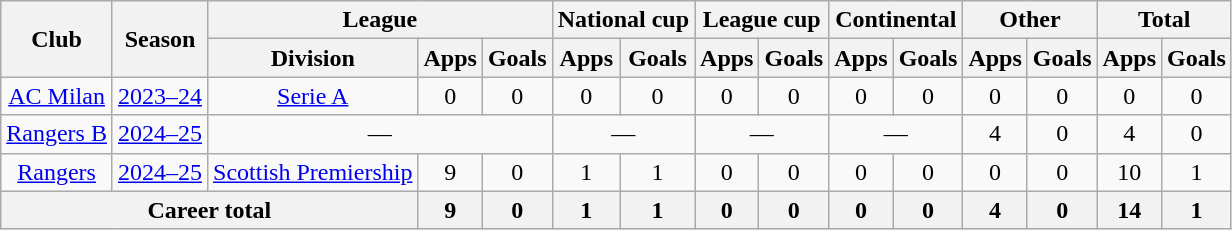<table class="wikitable" style="text-align:center">
<tr>
<th rowspan="2">Club</th>
<th rowspan="2">Season</th>
<th colspan="3">League</th>
<th colspan="2">National cup</th>
<th colspan="2">League cup</th>
<th colspan="2">Continental</th>
<th colspan="2">Other</th>
<th colspan="2">Total</th>
</tr>
<tr>
<th>Division</th>
<th>Apps</th>
<th>Goals</th>
<th>Apps</th>
<th>Goals</th>
<th>Apps</th>
<th>Goals</th>
<th>Apps</th>
<th>Goals</th>
<th>Apps</th>
<th>Goals</th>
<th>Apps</th>
<th>Goals</th>
</tr>
<tr>
<td><a href='#'>AC Milan</a></td>
<td><a href='#'>2023–24</a></td>
<td><a href='#'>Serie A</a></td>
<td>0</td>
<td>0</td>
<td>0</td>
<td>0</td>
<td>0</td>
<td>0</td>
<td>0</td>
<td>0</td>
<td>0</td>
<td>0</td>
<td>0</td>
<td>0</td>
</tr>
<tr>
<td><a href='#'>Rangers B</a></td>
<td><a href='#'>2024–25</a></td>
<td colspan=3>—</td>
<td colspan=2>—</td>
<td colspan=2>—</td>
<td colspan=2>—</td>
<td>4</td>
<td>0</td>
<td>4</td>
<td>0</td>
</tr>
<tr>
<td><a href='#'>Rangers</a></td>
<td><a href='#'>2024–25</a></td>
<td><a href='#'>Scottish Premiership</a></td>
<td>9</td>
<td>0</td>
<td>1</td>
<td>1</td>
<td>0</td>
<td>0</td>
<td>0</td>
<td>0</td>
<td>0</td>
<td>0</td>
<td>10</td>
<td>1</td>
</tr>
<tr>
<th colspan="3">Career total</th>
<th>9</th>
<th>0</th>
<th>1</th>
<th>1</th>
<th>0</th>
<th>0</th>
<th>0</th>
<th>0</th>
<th>4</th>
<th>0</th>
<th>14</th>
<th>1</th>
</tr>
</table>
